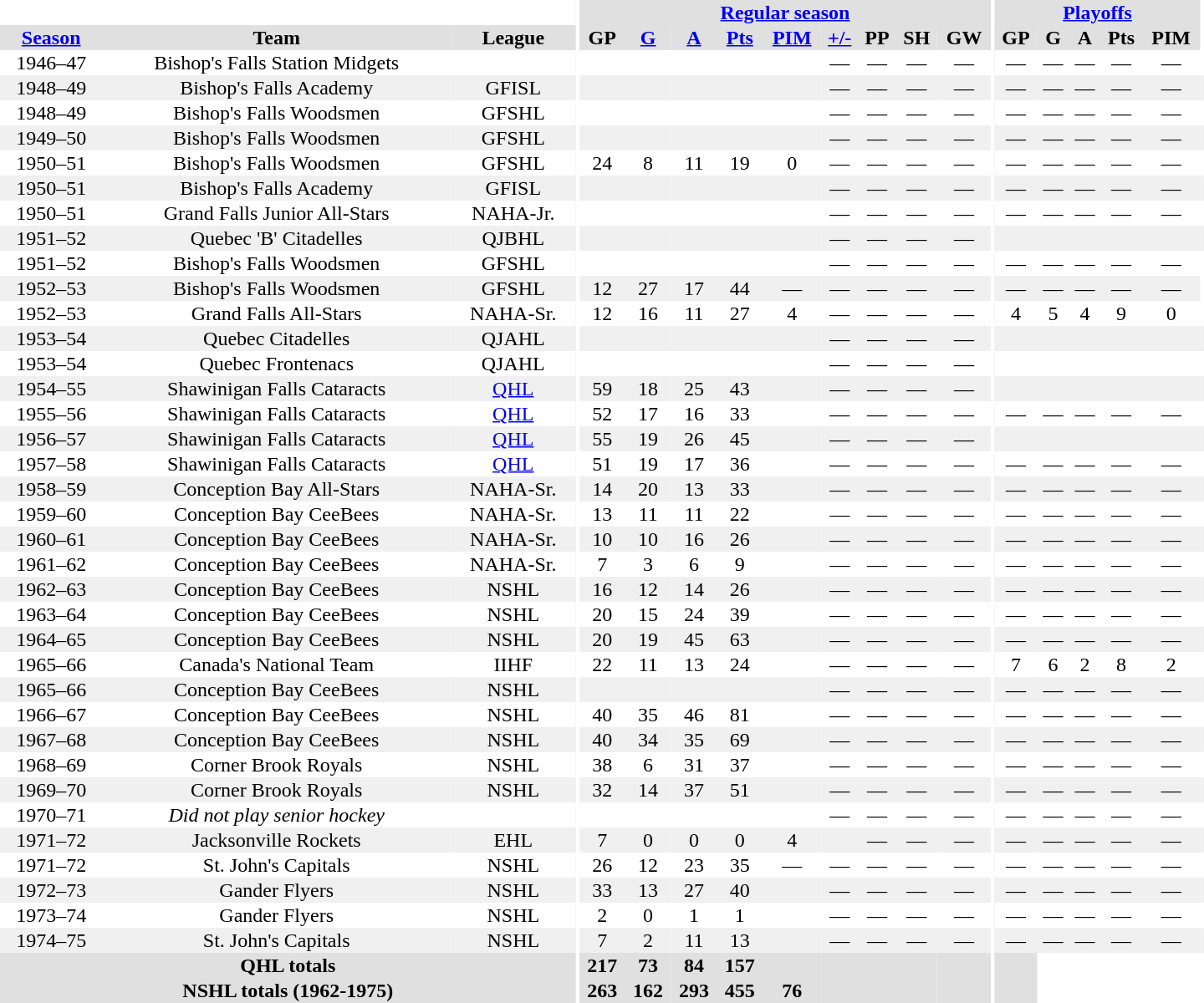<table border="0" cellpadding="1" cellspacing="0" style="text-align:center; width:60em">
<tr bgcolor="#e0e0e0">
<th colspan="3"  style="background: #fff;"></th>
<th rowspan="99" style="background: #fff;"></th>
<th colspan="9"><a href='#'>Regular season</a></th>
<th rowspan="99" style="background: #fff;"></th>
<th colspan="5"><a href='#'>Playoffs</a></th>
</tr>
<tr style="background: #e0e0e0;">
<th><a href='#'>Season</a></th>
<th>Team</th>
<th>League</th>
<th>GP</th>
<th><a href='#'>G</a></th>
<th><a href='#'>A</a></th>
<th><a href='#'>Pts</a></th>
<th><a href='#'>PIM</a></th>
<th><a href='#'>+/-</a></th>
<th>PP</th>
<th>SH</th>
<th>GW</th>
<th>GP</th>
<th>G</th>
<th>A</th>
<th>Pts</th>
<th>PIM</th>
</tr>
<tr>
<td>1946–47</td>
<td>Bishop's Falls Station Midgets</td>
<td></td>
<td></td>
<td></td>
<td></td>
<td></td>
<td></td>
<td>—</td>
<td>—</td>
<td>—</td>
<td>—</td>
<td>—</td>
<td>—</td>
<td>—</td>
<td>—</td>
<td>—</td>
<td></td>
</tr>
<tr style="background: #f0f0f0;">
<td>1948–49</td>
<td>Bishop's Falls Academy</td>
<td>GFISL</td>
<td></td>
<td></td>
<td></td>
<td></td>
<td></td>
<td>—</td>
<td>—</td>
<td>—</td>
<td>—</td>
<td>—</td>
<td>—</td>
<td>—</td>
<td>—</td>
<td>—</td>
<td></td>
</tr>
<tr>
<td>1948–49</td>
<td>Bishop's Falls Woodsmen</td>
<td>GFSHL</td>
<td></td>
<td></td>
<td></td>
<td></td>
<td></td>
<td>—</td>
<td>—</td>
<td>—</td>
<td>—</td>
<td>—</td>
<td>—</td>
<td>—</td>
<td>—</td>
<td>—</td>
<td></td>
</tr>
<tr style="background: #f0f0f0;">
<td>1949–50</td>
<td>Bishop's Falls Woodsmen</td>
<td>GFSHL</td>
<td></td>
<td></td>
<td></td>
<td></td>
<td></td>
<td>—</td>
<td>—</td>
<td>—</td>
<td>—</td>
<td>—</td>
<td>—</td>
<td>—</td>
<td>—</td>
<td>—</td>
<td></td>
</tr>
<tr>
<td>1950–51</td>
<td>Bishop's Falls Woodsmen</td>
<td>GFSHL</td>
<td>24</td>
<td>8</td>
<td>11</td>
<td>19</td>
<td>0</td>
<td>—</td>
<td>—</td>
<td>—</td>
<td>—</td>
<td>—</td>
<td>—</td>
<td>—</td>
<td>—</td>
<td>—</td>
<td></td>
</tr>
<tr style="background: #f0f0f0;">
<td>1950–51</td>
<td>Bishop's Falls Academy</td>
<td>GFISL</td>
<td></td>
<td></td>
<td></td>
<td></td>
<td></td>
<td>—</td>
<td>—</td>
<td>—</td>
<td>—</td>
<td>—</td>
<td>—</td>
<td>—</td>
<td>—</td>
<td>—</td>
<td></td>
</tr>
<tr>
<td>1950–51</td>
<td>Grand Falls Junior All-Stars</td>
<td>NAHA-Jr.</td>
<td></td>
<td></td>
<td></td>
<td></td>
<td></td>
<td>—</td>
<td>—</td>
<td>—</td>
<td>—</td>
<td>—</td>
<td>—</td>
<td>—</td>
<td>—</td>
<td>—</td>
<td></td>
</tr>
<tr style="background: #f0f0f0;">
<td>1951–52</td>
<td>Quebec 'B' Citadelles</td>
<td>QJBHL</td>
<td></td>
<td></td>
<td></td>
<td></td>
<td></td>
<td>—</td>
<td>—</td>
<td>—</td>
<td>—</td>
<td></td>
<td></td>
<td></td>
<td></td>
<td></td>
<td></td>
</tr>
<tr>
<td>1951–52</td>
<td>Bishop's Falls Woodsmen</td>
<td>GFSHL</td>
<td></td>
<td></td>
<td></td>
<td></td>
<td></td>
<td>—</td>
<td>—</td>
<td>—</td>
<td>—</td>
<td>—</td>
<td>—</td>
<td>—</td>
<td>—</td>
<td>—</td>
<td></td>
</tr>
<tr style="background: #f0f0f0;">
<td>1952–53</td>
<td>Bishop's Falls Woodsmen</td>
<td>GFSHL</td>
<td>12</td>
<td>27</td>
<td>17</td>
<td>44</td>
<td>—</td>
<td>—</td>
<td>—</td>
<td>—</td>
<td>—</td>
<td>—</td>
<td>—</td>
<td>—</td>
<td>—</td>
<td>—</td>
</tr>
<tr>
<td>1952–53</td>
<td>Grand Falls All-Stars</td>
<td>NAHA-Sr.</td>
<td>12</td>
<td>16</td>
<td>11</td>
<td>27</td>
<td>4</td>
<td>—</td>
<td>—</td>
<td>—</td>
<td>—</td>
<td>4</td>
<td>5</td>
<td>4</td>
<td>9</td>
<td>0</td>
</tr>
<tr style="background: #f0f0f0;">
<td>1953–54</td>
<td>Quebec Citadelles</td>
<td>QJAHL</td>
<td></td>
<td></td>
<td></td>
<td></td>
<td></td>
<td>—</td>
<td>—</td>
<td>—</td>
<td>—</td>
<td></td>
<td></td>
<td></td>
<td></td>
<td></td>
<td></td>
</tr>
<tr>
<td>1953–54</td>
<td>Quebec Frontenacs</td>
<td>QJAHL</td>
<td></td>
<td></td>
<td></td>
<td></td>
<td></td>
<td>—</td>
<td>—</td>
<td>—</td>
<td>—</td>
<td></td>
<td></td>
<td></td>
<td></td>
<td></td>
<td></td>
</tr>
<tr style="background: #f0f0f0;">
<td>1954–55</td>
<td>Shawinigan Falls Cataracts</td>
<td><a href='#'>QHL</a></td>
<td>59</td>
<td>18</td>
<td>25</td>
<td>43</td>
<td></td>
<td>—</td>
<td>—</td>
<td>—</td>
<td>—</td>
<td></td>
<td></td>
<td></td>
<td></td>
<td></td>
<td></td>
</tr>
<tr>
<td>1955–56</td>
<td>Shawinigan Falls Cataracts</td>
<td><a href='#'>QHL</a></td>
<td>52</td>
<td>17</td>
<td>16</td>
<td>33</td>
<td></td>
<td>—</td>
<td>—</td>
<td>—</td>
<td>—</td>
<td>—</td>
<td>—</td>
<td>—</td>
<td>—</td>
<td>—</td>
<td></td>
</tr>
<tr style="background: #f0f0f0;">
<td>1956–57</td>
<td>Shawinigan Falls Cataracts</td>
<td><a href='#'>QHL</a></td>
<td>55</td>
<td>19</td>
<td>26</td>
<td>45</td>
<td></td>
<td>—</td>
<td>—</td>
<td>—</td>
<td>—</td>
<td></td>
<td></td>
<td></td>
<td></td>
<td></td>
<td></td>
</tr>
<tr>
<td>1957–58</td>
<td>Shawinigan Falls Cataracts</td>
<td><a href='#'>QHL</a></td>
<td>51</td>
<td>19</td>
<td>17</td>
<td>36</td>
<td></td>
<td>—</td>
<td>—</td>
<td>—</td>
<td>—</td>
<td>—</td>
<td>—</td>
<td>—</td>
<td>—</td>
<td>—</td>
<td></td>
</tr>
<tr style="background: #f0f0f0;">
<td>1958–59</td>
<td>Conception Bay All-Stars</td>
<td>NAHA-Sr.</td>
<td>14</td>
<td>20</td>
<td>13</td>
<td>33</td>
<td></td>
<td>—</td>
<td>—</td>
<td>—</td>
<td>—</td>
<td>—</td>
<td>—</td>
<td>—</td>
<td>—</td>
<td>—</td>
<td></td>
</tr>
<tr>
<td>1959–60</td>
<td>Conception Bay CeeBees</td>
<td>NAHA-Sr.</td>
<td>13</td>
<td>11</td>
<td>11</td>
<td>22</td>
<td></td>
<td>—</td>
<td>—</td>
<td>—</td>
<td>—</td>
<td>—</td>
<td>—</td>
<td>—</td>
<td>—</td>
<td>—</td>
<td></td>
</tr>
<tr style="background: #f0f0f0;">
<td>1960–61</td>
<td>Conception Bay CeeBees</td>
<td>NAHA-Sr.</td>
<td>10</td>
<td>10</td>
<td>16</td>
<td>26</td>
<td></td>
<td>—</td>
<td>—</td>
<td>—</td>
<td>—</td>
<td>—</td>
<td>—</td>
<td>—</td>
<td>—</td>
<td>—</td>
<td></td>
</tr>
<tr>
<td>1961–62</td>
<td>Conception Bay CeeBees</td>
<td>NAHA-Sr.</td>
<td>7</td>
<td>3</td>
<td>6</td>
<td>9</td>
<td></td>
<td>—</td>
<td>—</td>
<td>—</td>
<td>—</td>
<td>—</td>
<td>—</td>
<td>—</td>
<td>—</td>
<td>—</td>
<td></td>
</tr>
<tr style="background: #f0f0f0;">
<td>1962–63</td>
<td>Conception Bay CeeBees</td>
<td>NSHL</td>
<td>16</td>
<td>12</td>
<td>14</td>
<td>26</td>
<td></td>
<td>—</td>
<td>—</td>
<td>—</td>
<td>—</td>
<td>—</td>
<td>—</td>
<td>—</td>
<td>—</td>
<td>—</td>
<td></td>
</tr>
<tr>
<td>1963–64</td>
<td>Conception Bay CeeBees</td>
<td>NSHL</td>
<td>20</td>
<td>15</td>
<td>24</td>
<td>39</td>
<td></td>
<td>—</td>
<td>—</td>
<td>—</td>
<td>—</td>
<td>—</td>
<td>—</td>
<td>—</td>
<td>—</td>
<td>—</td>
<td></td>
</tr>
<tr style="background: #f0f0f0;">
<td>1964–65</td>
<td>Conception Bay CeeBees</td>
<td>NSHL</td>
<td>20</td>
<td>19</td>
<td>45</td>
<td>63</td>
<td></td>
<td>—</td>
<td>—</td>
<td>—</td>
<td>—</td>
<td>—</td>
<td>—</td>
<td>—</td>
<td>—</td>
<td>—</td>
<td></td>
</tr>
<tr>
<td>1965–66</td>
<td>Canada's National Team</td>
<td>IIHF</td>
<td>22</td>
<td>11</td>
<td>13</td>
<td>24</td>
<td></td>
<td>—</td>
<td>—</td>
<td>—</td>
<td>—</td>
<td>7</td>
<td>6</td>
<td>2</td>
<td>8</td>
<td>2</td>
<td></td>
</tr>
<tr style="background: #f0f0f0;">
<td>1965–66</td>
<td>Conception Bay CeeBees</td>
<td>NSHL</td>
<td></td>
<td></td>
<td></td>
<td></td>
<td></td>
<td>—</td>
<td>—</td>
<td>—</td>
<td>—</td>
<td>—</td>
<td>—</td>
<td>—</td>
<td>—</td>
<td>—</td>
<td></td>
</tr>
<tr>
<td>1966–67</td>
<td>Conception Bay CeeBees</td>
<td>NSHL</td>
<td>40</td>
<td>35</td>
<td>46</td>
<td>81</td>
<td></td>
<td>—</td>
<td>—</td>
<td>—</td>
<td>—</td>
<td>—</td>
<td>—</td>
<td>—</td>
<td>—</td>
<td>—</td>
<td></td>
</tr>
<tr style="background: #f0f0f0;">
<td>1967–68</td>
<td>Conception Bay CeeBees</td>
<td>NSHL</td>
<td>40</td>
<td>34</td>
<td>35</td>
<td>69</td>
<td></td>
<td>—</td>
<td>—</td>
<td>—</td>
<td>—</td>
<td>—</td>
<td>—</td>
<td>—</td>
<td>—</td>
<td>—</td>
<td></td>
</tr>
<tr>
<td>1968–69</td>
<td>Corner Brook Royals</td>
<td>NSHL</td>
<td>38</td>
<td>6</td>
<td>31</td>
<td>37</td>
<td></td>
<td>—</td>
<td>—</td>
<td>—</td>
<td>—</td>
<td>—</td>
<td>—</td>
<td>—</td>
<td>—</td>
<td>—</td>
<td></td>
</tr>
<tr style="background: #f0f0f0;">
<td>1969–70</td>
<td>Corner Brook Royals</td>
<td>NSHL</td>
<td>32</td>
<td>14</td>
<td>37</td>
<td>51</td>
<td></td>
<td>—</td>
<td>—</td>
<td>—</td>
<td>—</td>
<td>—</td>
<td>—</td>
<td>—</td>
<td>—</td>
<td>—</td>
<td></td>
</tr>
<tr>
<td>1970–71</td>
<td><em>Did not play senior hockey</em></td>
<td></td>
<td></td>
<td></td>
<td></td>
<td></td>
<td></td>
<td>—</td>
<td>—</td>
<td>—</td>
<td>—</td>
<td>—</td>
<td>—</td>
<td>—</td>
<td>—</td>
<td>—</td>
<td></td>
</tr>
<tr style="background: #f0f0f0;">
<td>1971–72</td>
<td>Jacksonville Rockets</td>
<td>EHL</td>
<td>7</td>
<td>0</td>
<td>0</td>
<td>0</td>
<td>4</td>
<td></td>
<td>—</td>
<td>—</td>
<td>—</td>
<td>—</td>
<td>—</td>
<td>—</td>
<td>—</td>
<td>—</td>
<td></td>
</tr>
<tr>
<td>1971–72</td>
<td>St. John's Capitals</td>
<td>NSHL</td>
<td>26</td>
<td>12</td>
<td>23</td>
<td>35</td>
<td>—</td>
<td>—</td>
<td>—</td>
<td>—</td>
<td>—</td>
<td>—</td>
<td>—</td>
<td>—</td>
<td>—</td>
<td>—</td>
<td></td>
</tr>
<tr style="background: #f0f0f0;">
<td>1972–73</td>
<td>Gander Flyers</td>
<td>NSHL</td>
<td>33</td>
<td>13</td>
<td>27</td>
<td>40</td>
<td></td>
<td>—</td>
<td>—</td>
<td>—</td>
<td>—</td>
<td>—</td>
<td>—</td>
<td>—</td>
<td>—</td>
<td>—</td>
<td></td>
</tr>
<tr>
<td>1973–74</td>
<td>Gander Flyers</td>
<td>NSHL</td>
<td>2</td>
<td>0</td>
<td>1</td>
<td>1</td>
<td></td>
<td>—</td>
<td>—</td>
<td>—</td>
<td>—</td>
<td>—</td>
<td>—</td>
<td>—</td>
<td>—</td>
<td>—</td>
<td></td>
</tr>
<tr style="background: #f0f0f0;">
<td>1974–75</td>
<td>St. John's Capitals</td>
<td>NSHL</td>
<td>7</td>
<td>2</td>
<td>11</td>
<td>13</td>
<td></td>
<td>—</td>
<td>—</td>
<td>—</td>
<td>—</td>
<td>—</td>
<td>—</td>
<td>—</td>
<td>—</td>
<td>—</td>
<td></td>
</tr>
<tr style="background:#e0e0e0;">
<th colspan="3">QHL totals</th>
<th>217</th>
<th>73</th>
<th>84</th>
<th>157</th>
<th></th>
<th></th>
<th></th>
<th></th>
<th></th>
<th></th>
</tr>
<tr style="background:#e0e0e0;">
<th colspan="3">NSHL totals (1962-1975)</th>
<th>263</th>
<th>162</th>
<th>293</th>
<th>455</th>
<th>76</th>
<th></th>
<th></th>
<th></th>
<th></th>
<th></th>
</tr>
</table>
